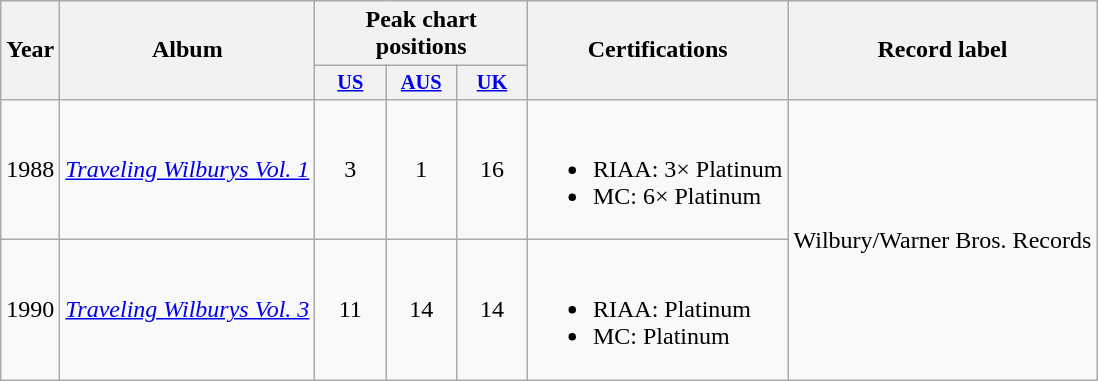<table class="wikitable">
<tr>
<th rowspan="2">Year</th>
<th rowspan="2">Album</th>
<th colspan="3">Peak chart positions</th>
<th rowspan="2">Certifications</th>
<th rowspan="2">Record label</th>
</tr>
<tr>
<th style="width:3em;font-size:85%"><a href='#'>US</a><br></th>
<th style="width:3em;font-size:85%"><a href='#'>AUS</a><br></th>
<th style="width:3em;font-size:85%"><a href='#'>UK</a><br></th>
</tr>
<tr>
<td>1988</td>
<td><em><a href='#'>Traveling Wilburys Vol. 1</a></em></td>
<td style="text-align:center;">3</td>
<td style="text-align:center;">1</td>
<td style="text-align:center;">16</td>
<td><br><ul><li>RIAA: 3× Platinum</li><li>MC: 6× Platinum</li></ul></td>
<td rowspan="2">Wilbury/Warner Bros. Records</td>
</tr>
<tr>
<td>1990</td>
<td><em><a href='#'>Traveling Wilburys Vol. 3</a></em></td>
<td style="text-align:center;">11</td>
<td style="text-align:center;">14</td>
<td style="text-align:center;">14</td>
<td><br><ul><li>RIAA: Platinum</li><li>MC: Platinum</li></ul></td>
</tr>
</table>
